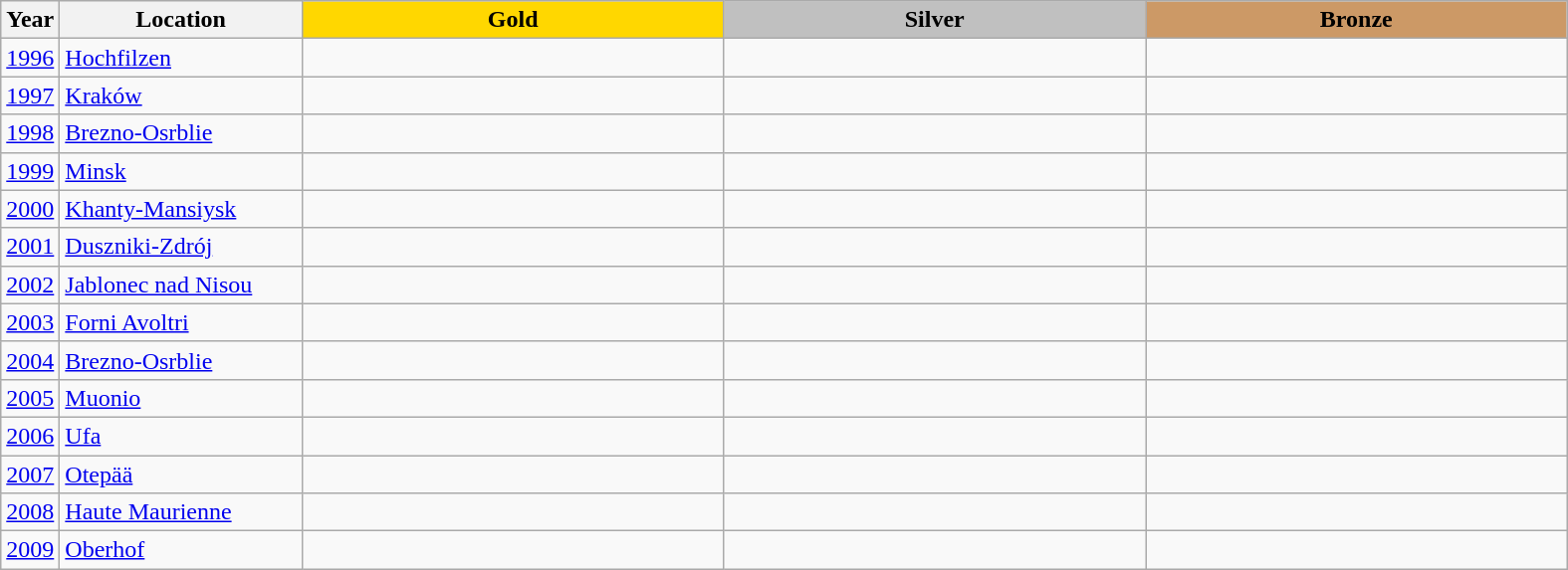<table class="wikitable">
<tr>
<th>Year</th>
<th width="155">Location</th>
<th style="background:gold" width="275">Gold</th>
<th style="background:silver" width="275">Silver</th>
<th style="background:#cc9966" width="275">Bronze</th>
</tr>
<tr>
<td><a href='#'>1996</a></td>
<td> <a href='#'>Hochfilzen</a></td>
<td></td>
<td></td>
<td></td>
</tr>
<tr>
<td><a href='#'>1997</a></td>
<td> <a href='#'>Kraków</a></td>
<td></td>
<td></td>
<td></td>
</tr>
<tr>
<td><a href='#'>1998</a></td>
<td> <a href='#'>Brezno-Osrblie</a></td>
<td></td>
<td></td>
<td></td>
</tr>
<tr>
<td><a href='#'>1999</a></td>
<td> <a href='#'>Minsk</a></td>
<td></td>
<td></td>
<td></td>
</tr>
<tr>
<td><a href='#'>2000</a></td>
<td> <a href='#'>Khanty-Mansiysk</a></td>
<td></td>
<td></td>
<td></td>
</tr>
<tr>
<td><a href='#'>2001</a></td>
<td> <a href='#'>Duszniki-Zdrój</a></td>
<td></td>
<td></td>
<td></td>
</tr>
<tr>
<td><a href='#'>2002</a></td>
<td> <a href='#'>Jablonec nad Nisou</a></td>
<td></td>
<td></td>
<td></td>
</tr>
<tr>
<td><a href='#'>2003</a></td>
<td> <a href='#'>Forni Avoltri</a></td>
<td></td>
<td></td>
<td></td>
</tr>
<tr>
<td><a href='#'>2004</a></td>
<td> <a href='#'>Brezno-Osrblie</a></td>
<td></td>
<td></td>
<td></td>
</tr>
<tr>
<td><a href='#'>2005</a></td>
<td> <a href='#'>Muonio</a></td>
<td></td>
<td></td>
<td></td>
</tr>
<tr>
<td><a href='#'>2006</a></td>
<td> <a href='#'>Ufa</a></td>
<td></td>
<td></td>
<td></td>
</tr>
<tr>
<td><a href='#'>2007</a></td>
<td> <a href='#'>Otepää</a></td>
<td></td>
<td></td>
<td></td>
</tr>
<tr>
<td><a href='#'>2008</a></td>
<td> <a href='#'>Haute Maurienne</a></td>
<td></td>
<td></td>
<td></td>
</tr>
<tr>
<td><a href='#'>2009</a></td>
<td> <a href='#'>Oberhof</a></td>
<td></td>
<td></td>
<td></td>
</tr>
</table>
